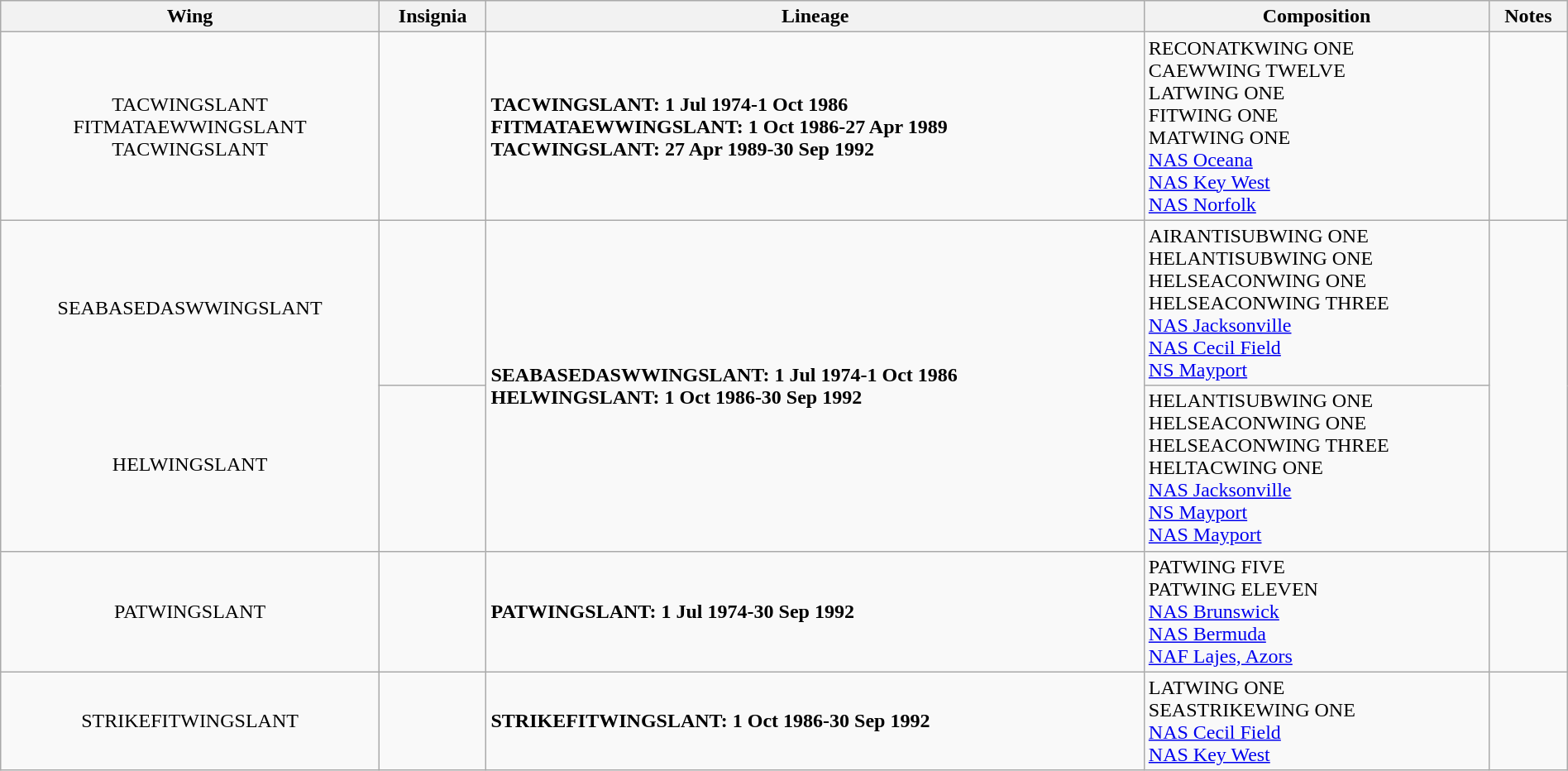<table class="wikitable" width=100% style="text-align: left">
<tr>
<th>Wing</th>
<th>Insignia</th>
<th>Lineage</th>
<th>Composition</th>
<th>Notes</th>
</tr>
<tr>
<td align=center style=white-space: nowrap;>TACWINGSLANT<br>FITMATAEWWINGSLANT<br>TACWINGSLANT</td>
<td></td>
<td style=white-space: nowrap;><strong>TACWINGSLANT: 1 Jul 1974-1 Oct 1986</strong><br><strong>FITMATAEWWINGSLANT: 1 Oct 1986-27 Apr 1989</strong><br><strong>TACWINGSLANT: 27 Apr 1989-30 Sep 1992</strong></td>
<td style=white-space: nowrap;>RECONATKWING ONE<br>CAEWWING TWELVE<br>LATWING ONE<br>FITWING ONE<br>MATWING ONE<br><a href='#'>NAS Oceana</a><br><a href='#'>NAS Key West</a><br><a href='#'>NAS Norfolk</a></td>
<td></td>
</tr>
<tr>
<td align=center style=white-space: nowrap; Rowspan="2">SEABASEDASWWINGSLANT<br><br><br><br><br><br><br>HELWINGSLANT</td>
<td></td>
<td Rowspan="2"><strong>SEABASEDASWWINGSLANT: 1 Jul 1974-1 Oct 1986<br>HELWINGSLANT: 1 Oct 1986-30 Sep 1992</strong></td>
<td>AIRANTISUBWING ONE<br>HELANTISUBWING ONE<br>HELSEACONWING ONE<br>HELSEACONWING THREE<br><a href='#'>NAS Jacksonville</a><br><a href='#'>NAS Cecil Field</a><br><a href='#'>NS Mayport</a></td>
<td Rowspan="2"></td>
</tr>
<tr>
<td></td>
<td>HELANTISUBWING ONE<br>HELSEACONWING ONE<br>HELSEACONWING THREE<br>HELTACWING ONE<br><a href='#'>NAS Jacksonville</a><br><a href='#'>NS Mayport</a><br><a href='#'>NAS Mayport</a></td>
</tr>
<tr>
<td align=center style=white-space: nowrap;>PATWINGSLANT</td>
<td></td>
<td><strong>PATWINGSLANT: 1 Jul 1974-30 Sep 1992</strong></td>
<td>PATWING FIVE<br>PATWING ELEVEN<br><a href='#'>NAS Brunswick</a><br><a href='#'>NAS Bermuda</a><br><a href='#'>NAF Lajes, Azors</a></td>
<td></td>
</tr>
<tr>
<td align=center style=white-space: nowrap;>STRIKEFITWINGSLANT</td>
<td></td>
<td><strong>STRIKEFITWINGSLANT: 1 Oct 1986-30 Sep 1992</strong></td>
<td>LATWING ONE<br>SEASTRIKEWING ONE<br><a href='#'>NAS Cecil Field</a><br><a href='#'>NAS Key West</a></td>
<td> </td>
</tr>
</table>
